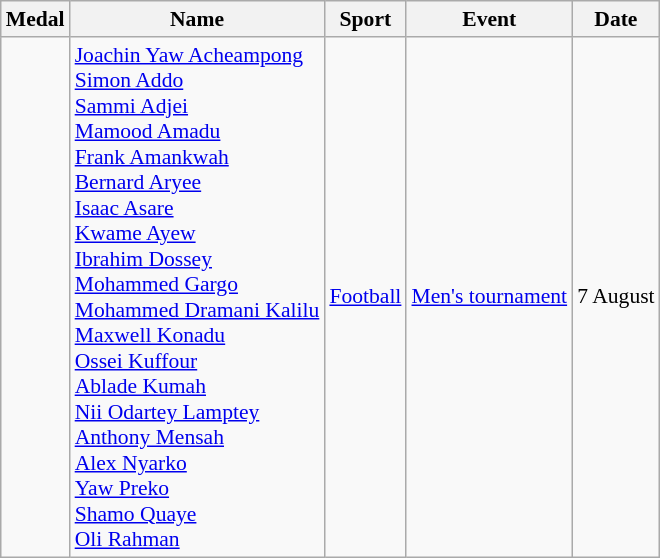<table class="wikitable" style="font-size:90%">
<tr>
<th>Medal</th>
<th>Name</th>
<th>Sport</th>
<th>Event</th>
<th>Date</th>
</tr>
<tr>
<td></td>
<td><a href='#'>Joachin Yaw Acheampong</a> <br><a href='#'>Simon Addo</a> <br><a href='#'>Sammi Adjei</a> <br><a href='#'>Mamood Amadu</a> <br><a href='#'>Frank Amankwah</a> <br><a href='#'>Bernard Aryee</a> <br><a href='#'>Isaac Asare</a> <br><a href='#'>Kwame Ayew</a> <br><a href='#'>Ibrahim Dossey</a>  <br><a href='#'>Mohammed Gargo</a> <br><a href='#'>Mohammed Dramani Kalilu</a> <br><a href='#'>Maxwell Konadu</a> <br><a href='#'>Ossei Kuffour</a> <br><a href='#'>Ablade Kumah</a> <br><a href='#'>Nii Odartey Lamptey</a> <br><a href='#'>Anthony Mensah</a> <br><a href='#'>Alex Nyarko</a> <br><a href='#'>Yaw Preko</a> <br><a href='#'>Shamo Quaye</a> <br><a href='#'>Oli Rahman</a></td>
<td><a href='#'>Football</a></td>
<td><a href='#'>Men's tournament</a></td>
<td>7 August</td>
</tr>
</table>
